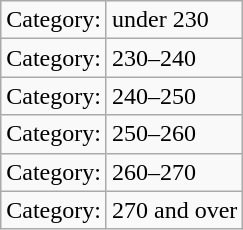<table class="wikitable sortable">
<tr>
<td>Category:</td>
<td>under 230</td>
</tr>
<tr>
<td>Category:</td>
<td>230–240</td>
</tr>
<tr>
<td>Category:</td>
<td>240–250</td>
</tr>
<tr>
<td>Category:</td>
<td>250–260</td>
</tr>
<tr>
<td>Category:</td>
<td>260–270</td>
</tr>
<tr>
<td>Category:</td>
<td>270 and over</td>
</tr>
</table>
